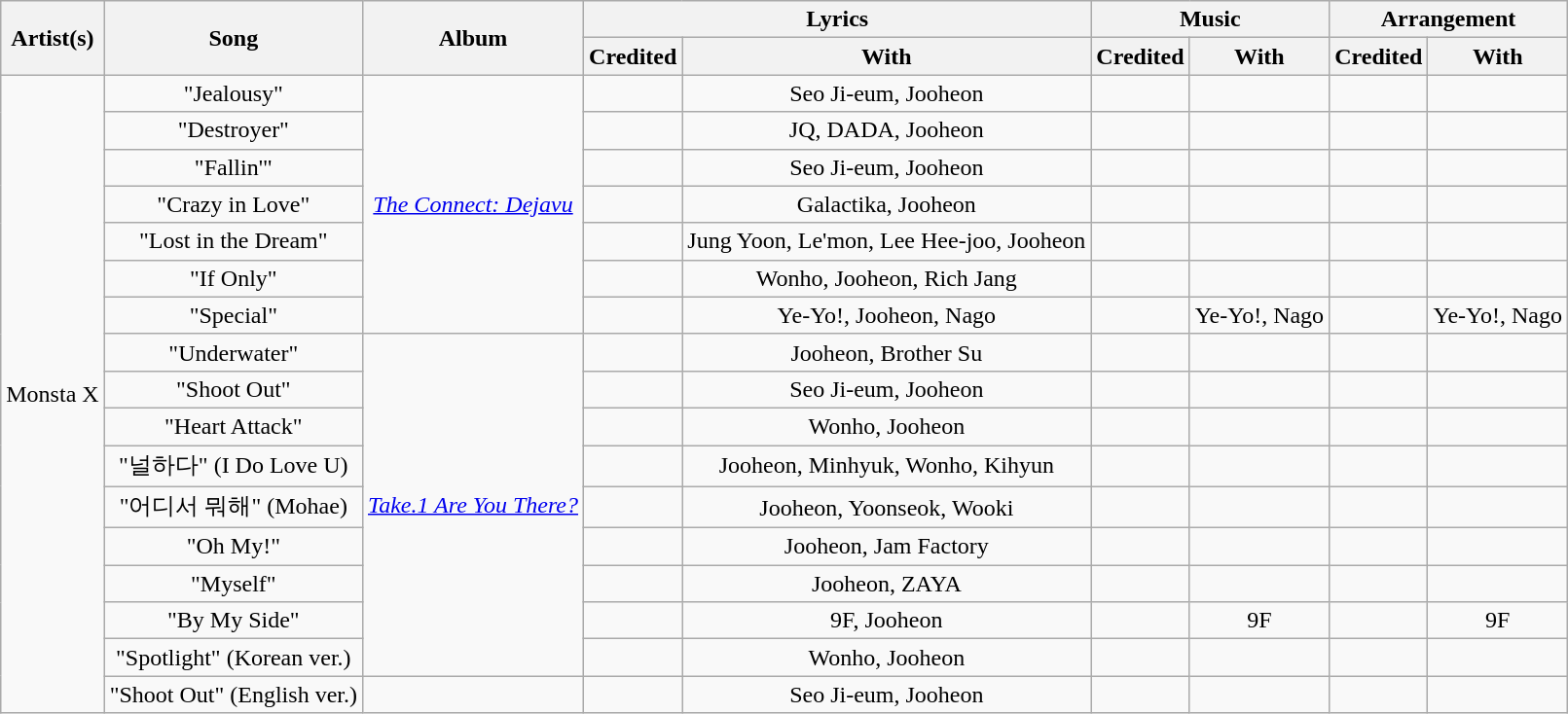<table class="wikitable" style="text-align: center;">
<tr>
<th rowspan="2">Artist(s)</th>
<th rowspan="2">Song</th>
<th rowspan="2">Album</th>
<th colspan="2">Lyrics</th>
<th colspan="2">Music</th>
<th colspan="2">Arrangement</th>
</tr>
<tr>
<th>Credited</th>
<th>With</th>
<th>Credited</th>
<th>With</th>
<th>Credited</th>
<th>With</th>
</tr>
<tr>
<td rowspan="17">Monsta X</td>
<td>"Jealousy"</td>
<td rowspan="7"><em><a href='#'>The Connect: Dejavu</a></em></td>
<td></td>
<td>Seo Ji-eum, Jooheon</td>
<td></td>
<td></td>
<td></td>
<td></td>
</tr>
<tr>
<td>"Destroyer"</td>
<td></td>
<td>JQ, DADA, Jooheon</td>
<td></td>
<td></td>
<td></td>
<td></td>
</tr>
<tr>
<td>"Fallin'"</td>
<td></td>
<td>Seo Ji-eum, Jooheon</td>
<td></td>
<td></td>
<td></td>
<td></td>
</tr>
<tr>
<td>"Crazy in Love"</td>
<td></td>
<td>Galactika, Jooheon</td>
<td></td>
<td></td>
<td></td>
<td></td>
</tr>
<tr>
<td>"Lost in the Dream"</td>
<td></td>
<td>Jung Yoon, Le'mon, Lee Hee-joo, Jooheon</td>
<td></td>
<td></td>
<td></td>
<td></td>
</tr>
<tr>
<td>"If Only"</td>
<td></td>
<td>Wonho, Jooheon, Rich Jang</td>
<td></td>
<td></td>
<td></td>
<td></td>
</tr>
<tr>
<td>"Special"</td>
<td></td>
<td>Ye-Yo!, Jooheon, Nago</td>
<td></td>
<td>Ye-Yo!, Nago</td>
<td></td>
<td>Ye-Yo!, Nago</td>
</tr>
<tr>
<td>"Underwater"</td>
<td rowspan="9"><em><a href='#'>Take.1 Are You There?</a></em></td>
<td></td>
<td>Jooheon, Brother Su</td>
<td></td>
<td></td>
<td></td>
<td></td>
</tr>
<tr>
<td>"Shoot Out"</td>
<td></td>
<td>Seo Ji-eum, Jooheon</td>
<td></td>
<td></td>
<td></td>
<td></td>
</tr>
<tr>
<td>"Heart Attack"</td>
<td></td>
<td>Wonho, Jooheon</td>
<td></td>
<td></td>
<td></td>
<td></td>
</tr>
<tr>
<td>"널하다" (I Do Love U)</td>
<td></td>
<td>Jooheon, Minhyuk, Wonho, Kihyun</td>
<td></td>
<td></td>
<td></td>
<td></td>
</tr>
<tr>
<td>"어디서 뭐해" (Mohae)</td>
<td></td>
<td>Jooheon, Yoonseok, Wooki</td>
<td></td>
<td></td>
<td></td>
<td></td>
</tr>
<tr>
<td>"Oh My!"</td>
<td></td>
<td>Jooheon, Jam Factory</td>
<td></td>
<td></td>
<td></td>
<td></td>
</tr>
<tr>
<td>"Myself"</td>
<td></td>
<td>Jooheon, ZAYA</td>
<td></td>
<td></td>
<td></td>
<td></td>
</tr>
<tr>
<td>"By My Side"</td>
<td></td>
<td>9F, Jooheon</td>
<td></td>
<td>9F</td>
<td></td>
<td>9F</td>
</tr>
<tr>
<td>"Spotlight" (Korean ver.)</td>
<td></td>
<td>Wonho, Jooheon</td>
<td></td>
<td></td>
<td></td>
<td></td>
</tr>
<tr>
<td>"Shoot Out" (English ver.)</td>
<td></td>
<td></td>
<td>Seo Ji-eum, Jooheon</td>
<td></td>
<td></td>
<td></td>
<td></td>
</tr>
</table>
